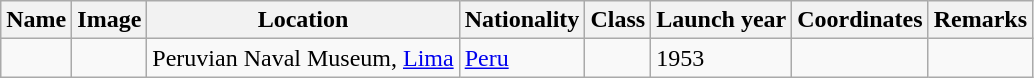<table class="wikitable">
<tr>
<th>Name</th>
<th>Image</th>
<th>Location</th>
<th>Nationality</th>
<th>Class</th>
<th>Launch year</th>
<th>Coordinates</th>
<th>Remarks</th>
</tr>
<tr>
<td></td>
<td></td>
<td>Peruvian Naval Museum, <a href='#'>Lima</a></td>
<td> <a href='#'>Peru</a></td>
<td></td>
<td>1953</td>
<td></td>
<td></td>
</tr>
</table>
